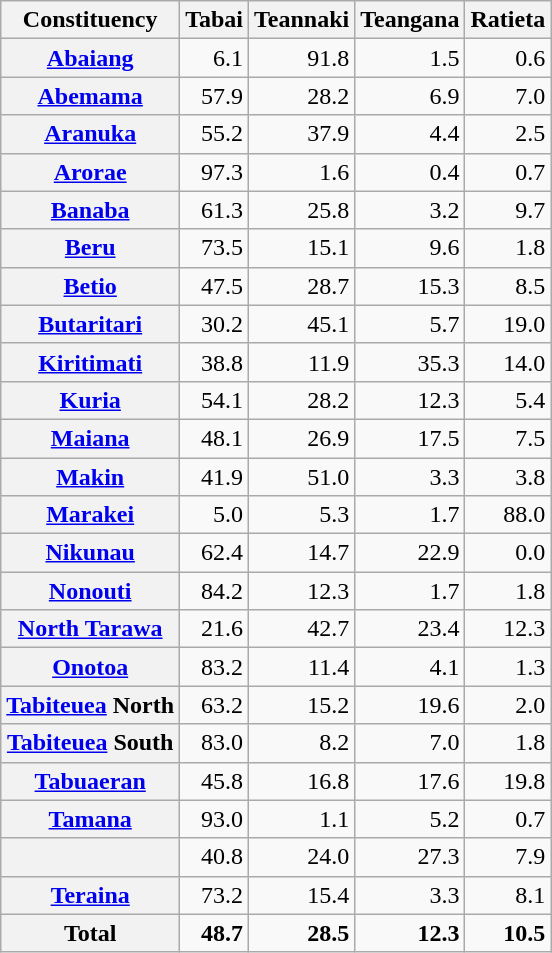<table class="wikitable sortable" style=text-align:right>
<tr>
<th>Constituency</th>
<th>Tabai</th>
<th>Teannaki</th>
<th>Teangana</th>
<th>Ratieta</th>
</tr>
<tr>
<th><a href='#'>Abaiang</a></th>
<td>6.1</td>
<td>91.8</td>
<td>1.5</td>
<td>0.6</td>
</tr>
<tr>
<th><a href='#'>Abemama</a></th>
<td>57.9</td>
<td>28.2</td>
<td>6.9</td>
<td>7.0</td>
</tr>
<tr>
<th><a href='#'>Aranuka</a></th>
<td>55.2</td>
<td>37.9</td>
<td>4.4</td>
<td>2.5</td>
</tr>
<tr>
<th><a href='#'>Arorae</a></th>
<td>97.3</td>
<td>1.6</td>
<td>0.4</td>
<td>0.7</td>
</tr>
<tr>
<th><a href='#'>Banaba</a></th>
<td>61.3</td>
<td>25.8</td>
<td>3.2</td>
<td>9.7</td>
</tr>
<tr>
<th><a href='#'>Beru</a></th>
<td>73.5</td>
<td>15.1</td>
<td>9.6</td>
<td>1.8</td>
</tr>
<tr>
<th><a href='#'>Betio</a></th>
<td>47.5</td>
<td>28.7</td>
<td>15.3</td>
<td>8.5</td>
</tr>
<tr>
<th><a href='#'>Butaritari</a></th>
<td>30.2</td>
<td>45.1</td>
<td>5.7</td>
<td>19.0</td>
</tr>
<tr>
<th><a href='#'>Kiritimati</a></th>
<td>38.8</td>
<td>11.9</td>
<td>35.3</td>
<td>14.0</td>
</tr>
<tr>
<th><a href='#'>Kuria</a></th>
<td>54.1</td>
<td>28.2</td>
<td>12.3</td>
<td>5.4</td>
</tr>
<tr>
<th><a href='#'>Maiana</a></th>
<td>48.1</td>
<td>26.9</td>
<td>17.5</td>
<td>7.5</td>
</tr>
<tr>
<th><a href='#'>Makin</a></th>
<td>41.9</td>
<td>51.0</td>
<td>3.3</td>
<td>3.8</td>
</tr>
<tr>
<th><a href='#'>Marakei</a></th>
<td>5.0</td>
<td>5.3</td>
<td>1.7</td>
<td>88.0</td>
</tr>
<tr>
<th><a href='#'>Nikunau</a></th>
<td>62.4</td>
<td>14.7</td>
<td>22.9</td>
<td>0.0</td>
</tr>
<tr>
<th><a href='#'>Nonouti</a></th>
<td>84.2</td>
<td>12.3</td>
<td>1.7</td>
<td>1.8</td>
</tr>
<tr>
<th><a href='#'>North Tarawa</a></th>
<td>21.6</td>
<td>42.7</td>
<td>23.4</td>
<td>12.3</td>
</tr>
<tr>
<th><a href='#'>Onotoa</a></th>
<td>83.2</td>
<td>11.4</td>
<td>4.1</td>
<td>1.3</td>
</tr>
<tr>
<th><a href='#'>Tabiteuea</a> North</th>
<td>63.2</td>
<td>15.2</td>
<td>19.6</td>
<td>2.0</td>
</tr>
<tr>
<th><a href='#'>Tabiteuea</a> South</th>
<td>83.0</td>
<td>8.2</td>
<td>7.0</td>
<td>1.8</td>
</tr>
<tr>
<th><a href='#'>Tabuaeran</a></th>
<td>45.8</td>
<td>16.8</td>
<td>17.6</td>
<td>19.8</td>
</tr>
<tr>
<th><a href='#'>Tamana</a></th>
<td>93.0</td>
<td>1.1</td>
<td>5.2</td>
<td>0.7</td>
</tr>
<tr>
<th><a href='#'></a></th>
<td>40.8</td>
<td>24.0</td>
<td>27.3</td>
<td>7.9</td>
</tr>
<tr>
<th><a href='#'>Teraina</a></th>
<td>73.2</td>
<td>15.4</td>
<td>3.3</td>
<td>8.1</td>
</tr>
<tr class=sortbottom>
<th>Total</th>
<td><strong>48.7</strong></td>
<td><strong>28.5</strong></td>
<td><strong>12.3</strong></td>
<td><strong>10.5</strong></td>
</tr>
</table>
